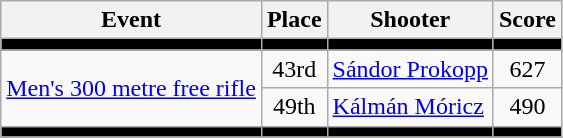<table class=wikitable>
<tr>
<th>Event</th>
<th>Place</th>
<th>Shooter</th>
<th>Score</th>
</tr>
<tr bgcolor=black>
<td></td>
<td></td>
<td></td>
<td></td>
</tr>
<tr>
<td rowspan=2><a href='#'>Men's 300 metre free rifle</a></td>
<td align=center>43rd</td>
<td><a href='#'>Sándor Prokopp</a></td>
<td align=center>627</td>
</tr>
<tr>
<td align=center>49th</td>
<td><a href='#'>Kálmán Móricz</a></td>
<td align=center>490</td>
</tr>
<tr bgcolor=black>
<td></td>
<td></td>
<td></td>
<td></td>
</tr>
</table>
